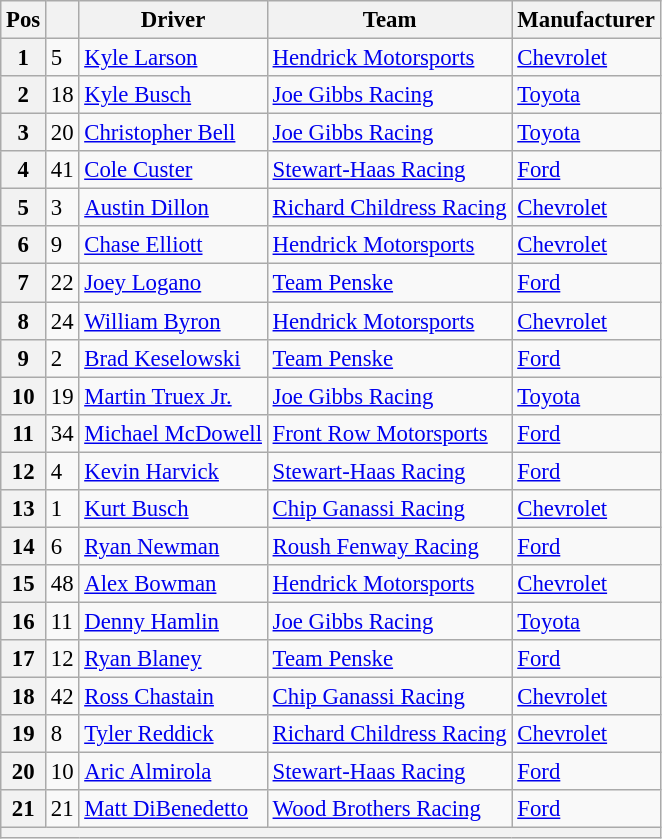<table class="wikitable" style="font-size:95%">
<tr>
<th>Pos</th>
<th></th>
<th>Driver</th>
<th>Team</th>
<th>Manufacturer</th>
</tr>
<tr>
<th>1</th>
<td>5</td>
<td><a href='#'>Kyle Larson</a></td>
<td><a href='#'>Hendrick Motorsports</a></td>
<td><a href='#'>Chevrolet</a></td>
</tr>
<tr>
<th>2</th>
<td>18</td>
<td><a href='#'>Kyle Busch</a></td>
<td><a href='#'>Joe Gibbs Racing</a></td>
<td><a href='#'>Toyota</a></td>
</tr>
<tr>
<th>3</th>
<td>20</td>
<td><a href='#'>Christopher Bell</a></td>
<td><a href='#'>Joe Gibbs Racing</a></td>
<td><a href='#'>Toyota</a></td>
</tr>
<tr>
<th>4</th>
<td>41</td>
<td><a href='#'>Cole Custer</a></td>
<td><a href='#'>Stewart-Haas Racing</a></td>
<td><a href='#'>Ford</a></td>
</tr>
<tr>
<th>5</th>
<td>3</td>
<td><a href='#'>Austin Dillon</a></td>
<td><a href='#'>Richard Childress Racing</a></td>
<td><a href='#'>Chevrolet</a></td>
</tr>
<tr>
<th>6</th>
<td>9</td>
<td><a href='#'>Chase Elliott</a></td>
<td><a href='#'>Hendrick Motorsports</a></td>
<td><a href='#'>Chevrolet</a></td>
</tr>
<tr>
<th>7</th>
<td>22</td>
<td><a href='#'>Joey Logano</a></td>
<td><a href='#'>Team Penske</a></td>
<td><a href='#'>Ford</a></td>
</tr>
<tr>
<th>8</th>
<td>24</td>
<td><a href='#'>William Byron</a></td>
<td><a href='#'>Hendrick Motorsports</a></td>
<td><a href='#'>Chevrolet</a></td>
</tr>
<tr>
<th>9</th>
<td>2</td>
<td><a href='#'>Brad Keselowski</a></td>
<td><a href='#'>Team Penske</a></td>
<td><a href='#'>Ford</a></td>
</tr>
<tr>
<th>10</th>
<td>19</td>
<td><a href='#'>Martin Truex Jr.</a></td>
<td><a href='#'>Joe Gibbs Racing</a></td>
<td><a href='#'>Toyota</a></td>
</tr>
<tr>
<th>11</th>
<td>34</td>
<td><a href='#'>Michael McDowell</a></td>
<td><a href='#'>Front Row Motorsports</a></td>
<td><a href='#'>Ford</a></td>
</tr>
<tr>
<th>12</th>
<td>4</td>
<td><a href='#'>Kevin Harvick</a></td>
<td><a href='#'>Stewart-Haas Racing</a></td>
<td><a href='#'>Ford</a></td>
</tr>
<tr>
<th>13</th>
<td>1</td>
<td><a href='#'>Kurt Busch</a></td>
<td><a href='#'>Chip Ganassi Racing</a></td>
<td><a href='#'>Chevrolet</a></td>
</tr>
<tr>
<th>14</th>
<td>6</td>
<td><a href='#'>Ryan Newman</a></td>
<td><a href='#'>Roush Fenway Racing</a></td>
<td><a href='#'>Ford</a></td>
</tr>
<tr>
<th>15</th>
<td>48</td>
<td><a href='#'>Alex Bowman</a></td>
<td><a href='#'>Hendrick Motorsports</a></td>
<td><a href='#'>Chevrolet</a></td>
</tr>
<tr>
<th>16</th>
<td>11</td>
<td><a href='#'>Denny Hamlin</a></td>
<td><a href='#'>Joe Gibbs Racing</a></td>
<td><a href='#'>Toyota</a></td>
</tr>
<tr>
<th>17</th>
<td>12</td>
<td><a href='#'>Ryan Blaney</a></td>
<td><a href='#'>Team Penske</a></td>
<td><a href='#'>Ford</a></td>
</tr>
<tr>
<th>18</th>
<td>42</td>
<td><a href='#'>Ross Chastain</a></td>
<td><a href='#'>Chip Ganassi Racing</a></td>
<td><a href='#'>Chevrolet</a></td>
</tr>
<tr>
<th>19</th>
<td>8</td>
<td><a href='#'>Tyler Reddick</a></td>
<td><a href='#'>Richard Childress Racing</a></td>
<td><a href='#'>Chevrolet</a></td>
</tr>
<tr>
<th>20</th>
<td>10</td>
<td><a href='#'>Aric Almirola</a></td>
<td><a href='#'>Stewart-Haas Racing</a></td>
<td><a href='#'>Ford</a></td>
</tr>
<tr>
<th>21</th>
<td>21</td>
<td><a href='#'>Matt DiBenedetto</a></td>
<td><a href='#'>Wood Brothers Racing</a></td>
<td><a href='#'>Ford</a></td>
</tr>
<tr>
<th colspan="6"></th>
</tr>
</table>
